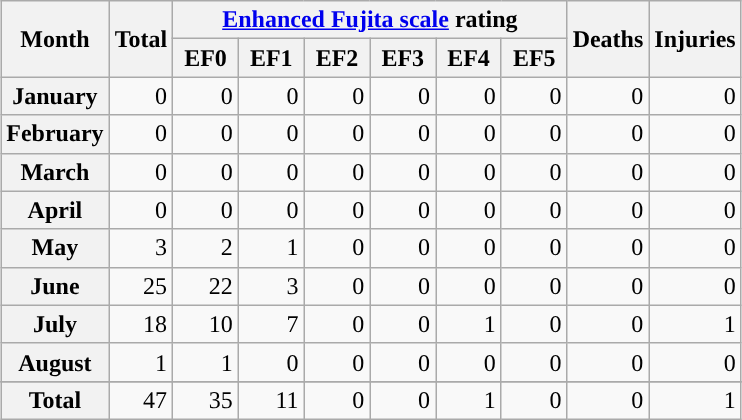<table class="wikitable sortable" style="margin: 1em auto 1em auto;">
<tr>
<th scope="col" rowspan="2">Month</th>
<th scope="col" rowspan="2" align="center">Total</th>
<th scope="col" colspan="6" align="center"><a href='#'>Enhanced Fujita scale</a> rating</th>
<th scope="col" rowspan="2" align="center">Deaths</th>
<th scope="col" rowspan="2" align="center">Injuries</th>
</tr>
<tr>
<th scope="col" align="center"> EF0 </th>
<th scope="col" align="center"> EF1 </th>
<th scope="col" align="center"> EF2 </th>
<th scope="col" align="center"> EF3 </th>
<th scope="col" align="center"> EF4 </th>
<th scope="col" align="center"> EF5 </th>
</tr>
<tr>
<th scope="row">January</th>
<td align="right">0</td>
<td align="right">0</td>
<td align="right">0</td>
<td align="right">0</td>
<td align="right">0</td>
<td align="right">0</td>
<td align="right">0</td>
<td align="right">0</td>
<td align="right">0</td>
</tr>
<tr>
<th scope="row">February</th>
<td align="right">0</td>
<td align="right">0</td>
<td align="right">0</td>
<td align="right">0</td>
<td align="right">0</td>
<td align="right">0</td>
<td align="right">0</td>
<td align="right">0</td>
<td align="right">0</td>
</tr>
<tr>
<th scope="row">March</th>
<td align="right">0</td>
<td align="right">0</td>
<td align="right">0</td>
<td align="right">0</td>
<td align="right">0</td>
<td align="right">0</td>
<td align="right">0</td>
<td align="right">0</td>
<td align="right">0</td>
</tr>
<tr>
<th scope="row">April</th>
<td align="right">0</td>
<td align="right">0</td>
<td align="right">0</td>
<td align="right">0</td>
<td align="right">0</td>
<td align="right">0</td>
<td align="right">0</td>
<td align="right">0</td>
<td align="right">0</td>
</tr>
<tr>
<th scope="row">May</th>
<td align="right">3</td>
<td align="right">2</td>
<td align="right">1</td>
<td align="right">0</td>
<td align="right">0</td>
<td align="right">0</td>
<td align="right">0</td>
<td align="right">0</td>
<td align="right">0</td>
</tr>
<tr>
<th scope="row">June</th>
<td align="right">25</td>
<td align="right">22</td>
<td align="right">3</td>
<td align="right">0</td>
<td align="right">0</td>
<td align="right">0</td>
<td align="right">0</td>
<td align="right">0</td>
<td align="right">0</td>
</tr>
<tr>
<th scope="row">July</th>
<td align="right">18</td>
<td align="right">10</td>
<td align="right">7</td>
<td align="right">0</td>
<td align="right">0</td>
<td align="right">1</td>
<td align="right">0</td>
<td align="right">0</td>
<td align="right">1</td>
</tr>
<tr>
<th scope="row">August</th>
<td align="right">1</td>
<td align="right">1</td>
<td align="right">0</td>
<td align="right">0</td>
<td align="right">0</td>
<td align="right">0</td>
<td align="right">0</td>
<td align="right">0</td>
<td align="right">0</td>
</tr>
<tr>
</tr>
<tr class="sortbottom">
<th scope="row">Total</th>
<td align="right">47</td>
<td align="right">35</td>
<td align="right">11</td>
<td align="right">0</td>
<td align="right">0</td>
<td align="right">1</td>
<td align="right">0</td>
<td align="right">0</td>
<td align="right">1</td>
</tr>
</table>
